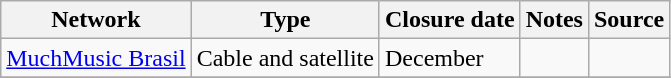<table class="wikitable sortable">
<tr>
<th>Network</th>
<th>Type</th>
<th>Closure date</th>
<th>Notes</th>
<th>Source</th>
</tr>
<tr>
<td><a href='#'>MuchMusic Brasil</a></td>
<td>Cable and satellite</td>
<td>December</td>
<td></td>
<td></td>
</tr>
<tr>
</tr>
</table>
